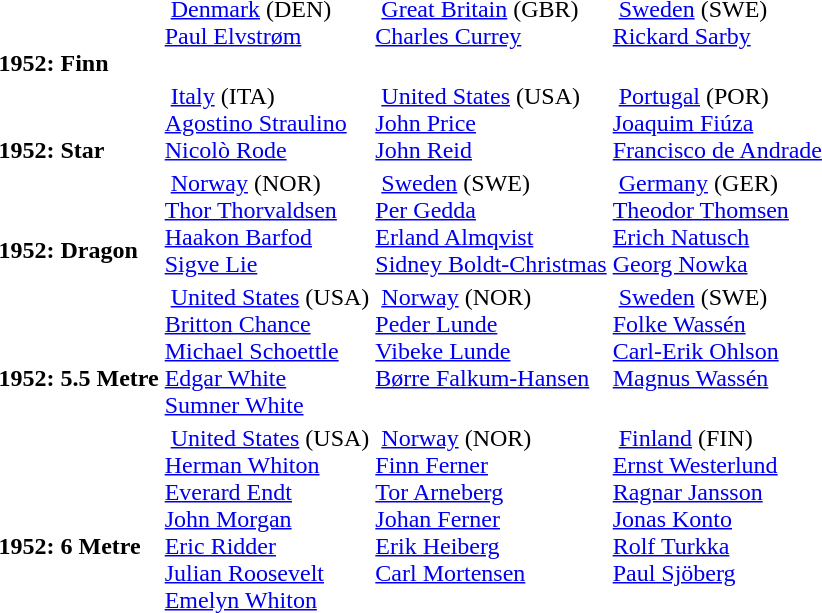<table>
<tr>
<td style="align:center;"><br><br><strong>1952: Finn</strong> <br></td>
<td style="vertical-align:top;"> <a href='#'>Denmark</a> <span>(DEN)</span><br><a href='#'>Paul Elvstrøm</a></td>
<td style="vertical-align:top;"> <a href='#'>Great Britain</a> <span>(GBR)</span><br><a href='#'>Charles Currey</a></td>
<td style="vertical-align:top;"> <a href='#'>Sweden</a> <span>(SWE)</span><br><a href='#'>Rickard Sarby</a></td>
</tr>
<tr>
<td style="align:center;"><br><br><strong>1952: Star</strong> <br></td>
<td style="vertical-align:top;"> <a href='#'>Italy</a> <span>(ITA)</span><br><a href='#'>Agostino Straulino</a><br><a href='#'>Nicolò Rode</a></td>
<td style="vertical-align:top;"> <a href='#'>United States</a> <span>(USA)</span><br><a href='#'>John Price</a><br><a href='#'>John Reid</a></td>
<td style="vertical-align:top;"> <a href='#'>Portugal</a> <span>(POR)</span><br><a href='#'>Joaquim Fiúza</a><br><a href='#'>Francisco de Andrade</a></td>
</tr>
<tr>
<td style="align:center;"><br><br><strong>1952: Dragon</strong> <br></td>
<td style="vertical-align:top;"> <a href='#'>Norway</a> <span>(NOR)</span><br><a href='#'>Thor Thorvaldsen</a><br><a href='#'>Haakon Barfod</a><br><a href='#'>Sigve Lie</a></td>
<td style="vertical-align:top;"> <a href='#'>Sweden</a> <span>(SWE)</span><br><a href='#'>Per Gedda</a><br><a href='#'>Erland Almqvist</a><br><a href='#'>Sidney Boldt-Christmas</a></td>
<td style="vertical-align:top;"> <a href='#'>Germany</a> <span>(GER)</span><br><a href='#'>Theodor Thomsen</a><br><a href='#'>Erich Natusch</a><br><a href='#'>Georg Nowka</a></td>
</tr>
<tr>
<td style="align:center;"><br><br><strong>1952: 5.5 Metre</strong> <br></td>
<td style="vertical-align:top;"> <a href='#'>United States</a> <span>(USA)</span><br><a href='#'>Britton Chance</a><br><a href='#'>Michael Schoettle</a><br><a href='#'>Edgar White</a><br><a href='#'>Sumner White</a></td>
<td style="vertical-align:top;"> <a href='#'>Norway</a> <span>(NOR)</span><br><a href='#'>Peder Lunde</a><br><a href='#'>Vibeke Lunde</a><br><a href='#'>Børre Falkum-Hansen</a></td>
<td style="vertical-align:top;"> <a href='#'>Sweden</a> <span>(SWE)</span><br><a href='#'>Folke Wassén</a><br><a href='#'>Carl-Erik Ohlson</a><br><a href='#'>Magnus Wassén</a></td>
</tr>
<tr>
<td style="align:center;"><br><br><strong>1952: 6 Metre</strong> <br></td>
<td style="vertical-align:top;"> <a href='#'>United States</a> <span>(USA)</span><br><a href='#'>Herman Whiton</a><br><a href='#'>Everard Endt</a><br><a href='#'>John Morgan</a><br><a href='#'>Eric Ridder</a><br><a href='#'>Julian Roosevelt</a><br><a href='#'>Emelyn Whiton</a></td>
<td style="vertical-align:top;"> <a href='#'>Norway</a> <span>(NOR)</span><br><a href='#'>Finn Ferner</a><br><a href='#'>Tor Arneberg</a><br><a href='#'>Johan Ferner</a><br><a href='#'>Erik Heiberg</a><br><a href='#'>Carl Mortensen</a></td>
<td style="vertical-align:top;"> <a href='#'>Finland</a> <span>(FIN)</span><br><a href='#'>Ernst Westerlund</a><br><a href='#'>Ragnar Jansson</a><br><a href='#'>Jonas Konto</a><br><a href='#'>Rolf Turkka</a><br><a href='#'>Paul Sjöberg</a></td>
</tr>
</table>
